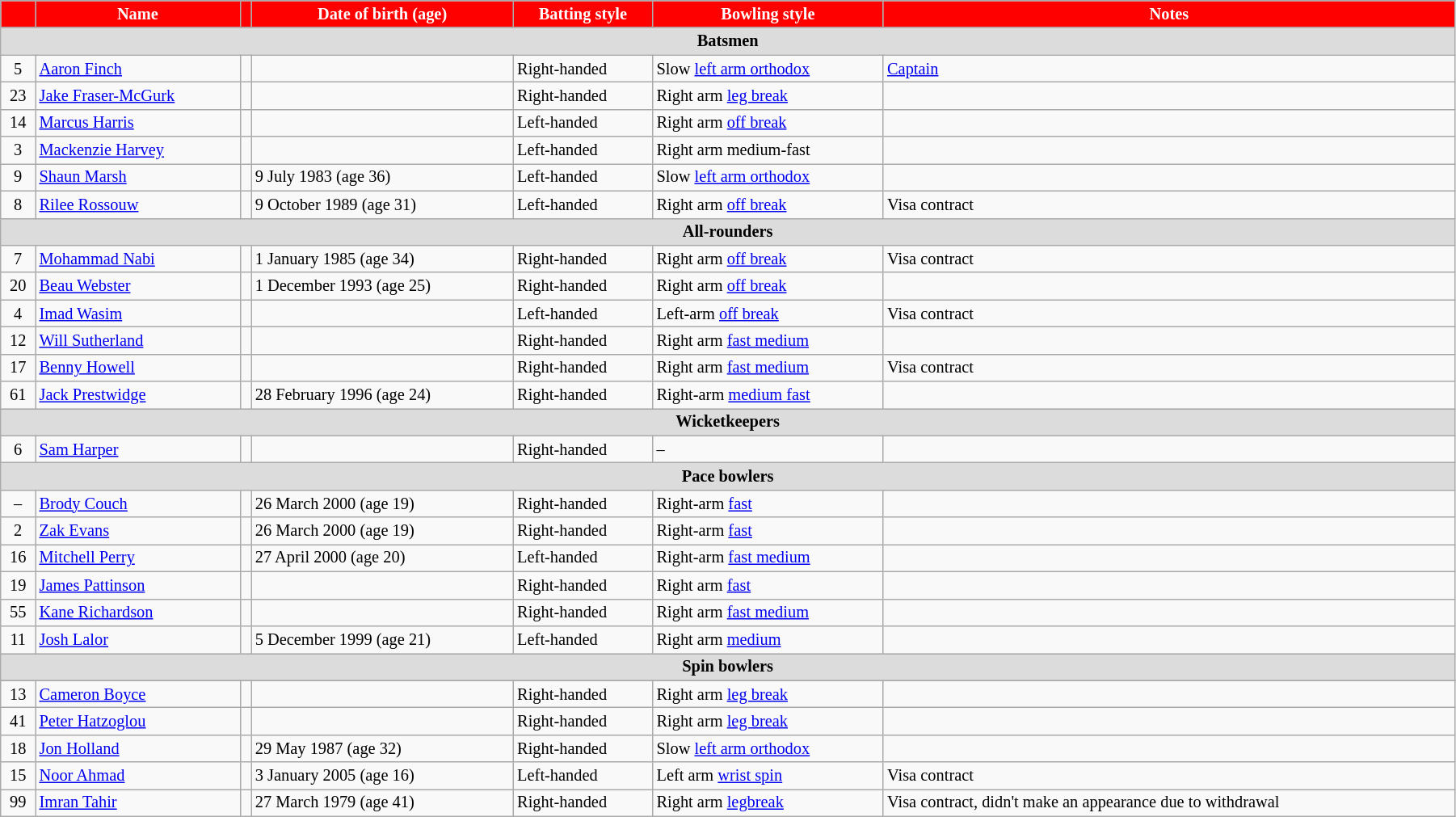<table class="wikitable"  style="font-size:85%; width:95%;">
<tr>
<th style="background:red; color:white" align=center></th>
<th style="background:red; color:white" align=right>Name</th>
<th style="background:red; color:white" align=right></th>
<th style="background:red; color:white" align=right>Date of birth (age)</th>
<th style="background:red; color:white" align=right>Batting style</th>
<th style="background:red; color:white" align=right>Bowling style</th>
<th style="background:red; color:white" align=right>Notes</th>
</tr>
<tr>
<th colspan="7" style="background: #DCDCDC" align=center>Batsmen</th>
</tr>
<tr>
<td style="text-align:center">5</td>
<td><a href='#'>Aaron Finch</a></td>
<td></td>
<td></td>
<td>Right-handed</td>
<td>Slow <a href='#'>left arm orthodox</a></td>
<td><a href='#'>Captain</a></td>
</tr>
<tr>
<td style="text-align:center">23</td>
<td><a href='#'>Jake Fraser-McGurk</a></td>
<td></td>
<td></td>
<td>Right-handed</td>
<td>Right arm <a href='#'>leg break</a></td>
<td></td>
</tr>
<tr>
<td style="text-align:center">14</td>
<td><a href='#'>Marcus Harris</a></td>
<td></td>
<td></td>
<td>Left-handed</td>
<td>Right arm <a href='#'>off break</a></td>
<td></td>
</tr>
<tr>
<td style="text-align:center">3</td>
<td><a href='#'>Mackenzie Harvey</a></td>
<td></td>
<td></td>
<td>Left-handed</td>
<td>Right arm medium-fast</td>
<td></td>
</tr>
<tr>
<td style="text-align:center">9</td>
<td><a href='#'>Shaun Marsh</a></td>
<td></td>
<td>9 July 1983 (age 36)</td>
<td>Left-handed</td>
<td>Slow <a href='#'>left arm orthodox</a></td>
<td></td>
</tr>
<tr>
<td style="text-align:center">8</td>
<td><a href='#'>Rilee Rossouw</a></td>
<td></td>
<td>9 October 1989 (age 31)</td>
<td>Left-handed</td>
<td>Right arm <a href='#'>off break</a></td>
<td>Visa contract</td>
</tr>
<tr>
<th colspan="7" style="background: #DCDCDC" align=centre>All-rounders</th>
</tr>
<tr>
<td style="text-align:center">7</td>
<td><a href='#'>Mohammad Nabi</a></td>
<td></td>
<td>1 January 1985 (age 34)</td>
<td>Right-handed</td>
<td>Right arm <a href='#'>off break</a></td>
<td>Visa contract</td>
</tr>
<tr>
<td style="text-align:center">20</td>
<td><a href='#'>Beau Webster</a></td>
<td></td>
<td>1 December 1993 (age 25)</td>
<td>Right-handed</td>
<td>Right arm <a href='#'>off break</a></td>
<td></td>
</tr>
<tr>
<td style="text-align:center">4</td>
<td><a href='#'>Imad Wasim</a></td>
<td></td>
<td></td>
<td>Left-handed</td>
<td>Left-arm <a href='#'>off break</a></td>
<td>Visa contract</td>
</tr>
<tr>
<td style="text-align:center">12</td>
<td><a href='#'>Will Sutherland</a></td>
<td></td>
<td></td>
<td>Right-handed</td>
<td>Right arm <a href='#'>fast medium</a></td>
<td></td>
</tr>
<tr>
<td style="text-align:center">17</td>
<td><a href='#'>Benny Howell</a></td>
<td></td>
<td></td>
<td>Right-handed</td>
<td>Right arm <a href='#'>fast medium</a></td>
<td>Visa contract</td>
</tr>
<tr>
<td style="text-align:center">61</td>
<td><a href='#'>Jack Prestwidge</a></td>
<td></td>
<td>28 February 1996 (age 24)</td>
<td>Right-handed</td>
<td>Right-arm <a href='#'>medium fast</a></td>
<td></td>
</tr>
<tr>
<th colspan="7" style="background: #DCDCDC" align=centre>Wicketkeepers</th>
</tr>
<tr>
<td style="text-align:center">6</td>
<td><a href='#'>Sam Harper</a></td>
<td></td>
<td></td>
<td>Right-handed</td>
<td>–</td>
<td></td>
</tr>
<tr>
<th colspan="7" style="background: #DCDCDC" align=centre>Pace bowlers</th>
</tr>
<tr>
<td style="text-align:center">–</td>
<td><a href='#'>Brody Couch</a></td>
<td></td>
<td>26 March 2000 (age 19)</td>
<td>Right-handed</td>
<td>Right-arm <a href='#'>fast</a></td>
<td></td>
</tr>
<tr>
<td style="text-align:center">2</td>
<td><a href='#'>Zak Evans</a></td>
<td></td>
<td>26 March 2000 (age 19)</td>
<td>Right-handed</td>
<td>Right-arm <a href='#'>fast</a></td>
<td></td>
</tr>
<tr>
<td style="text-align:center">16</td>
<td><a href='#'>Mitchell Perry</a></td>
<td></td>
<td>27 April 2000 (age 20)</td>
<td>Left-handed</td>
<td>Right-arm <a href='#'>fast medium</a></td>
<td></td>
</tr>
<tr>
<td style="text-align:center">19</td>
<td><a href='#'>James Pattinson</a></td>
<td></td>
<td></td>
<td>Right-handed</td>
<td>Right arm <a href='#'>fast</a></td>
<td></td>
</tr>
<tr>
<td style="text-align:center">55</td>
<td><a href='#'>Kane Richardson</a></td>
<td></td>
<td></td>
<td>Right-handed</td>
<td>Right arm <a href='#'>fast medium</a></td>
<td></td>
</tr>
<tr>
<td style="text-align:center">11</td>
<td><a href='#'>Josh Lalor</a></td>
<td></td>
<td>5 December 1999 (age 21)</td>
<td>Left-handed</td>
<td>Right arm <a href='#'>medium</a></td>
<td></td>
</tr>
<tr>
<th colspan="7" style="background: #DCDCDC" align=centre>Spin bowlers</th>
</tr>
<tr>
</tr>
<tr>
<td style="text-align:center">13</td>
<td><a href='#'>Cameron Boyce</a></td>
<td></td>
<td></td>
<td>Right-handed</td>
<td>Right arm <a href='#'>leg break</a></td>
<td></td>
</tr>
<tr>
<td style="text-align:center">41</td>
<td><a href='#'>Peter Hatzoglou</a></td>
<td></td>
<td></td>
<td>Right-handed</td>
<td>Right arm <a href='#'>leg break</a></td>
<td></td>
</tr>
<tr>
<td style="text-align:center">18</td>
<td><a href='#'>Jon Holland</a></td>
<td></td>
<td>29 May 1987 (age 32)</td>
<td>Right-handed</td>
<td>Slow <a href='#'>left arm orthodox</a></td>
<td></td>
</tr>
<tr>
<td style="text-align:center">15</td>
<td><a href='#'>Noor Ahmad</a></td>
<td></td>
<td>3 January 2005 (age 16)</td>
<td>Left-handed</td>
<td>Left arm <a href='#'>wrist spin</a></td>
<td>Visa contract</td>
</tr>
<tr>
<td style="text-align:center">99</td>
<td><a href='#'>Imran Tahir</a></td>
<td></td>
<td>27 March 1979 (age 41)</td>
<td>Right-handed</td>
<td>Right arm <a href='#'>legbreak</a></td>
<td>Visa contract, didn't make an appearance due to withdrawal</td>
</tr>
</table>
